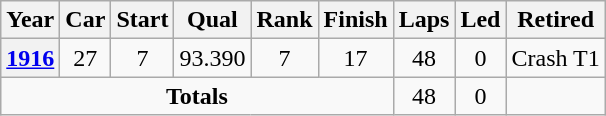<table class="wikitable" style="text-align:center">
<tr>
<th>Year</th>
<th>Car</th>
<th>Start</th>
<th>Qual</th>
<th>Rank</th>
<th>Finish</th>
<th>Laps</th>
<th>Led</th>
<th>Retired</th>
</tr>
<tr>
<th><a href='#'>1916</a></th>
<td>27</td>
<td>7</td>
<td>93.390</td>
<td>7</td>
<td>17</td>
<td>48</td>
<td>0</td>
<td>Crash T1</td>
</tr>
<tr>
<td colspan=6><strong>Totals</strong></td>
<td>48</td>
<td>0</td>
<td></td>
</tr>
</table>
